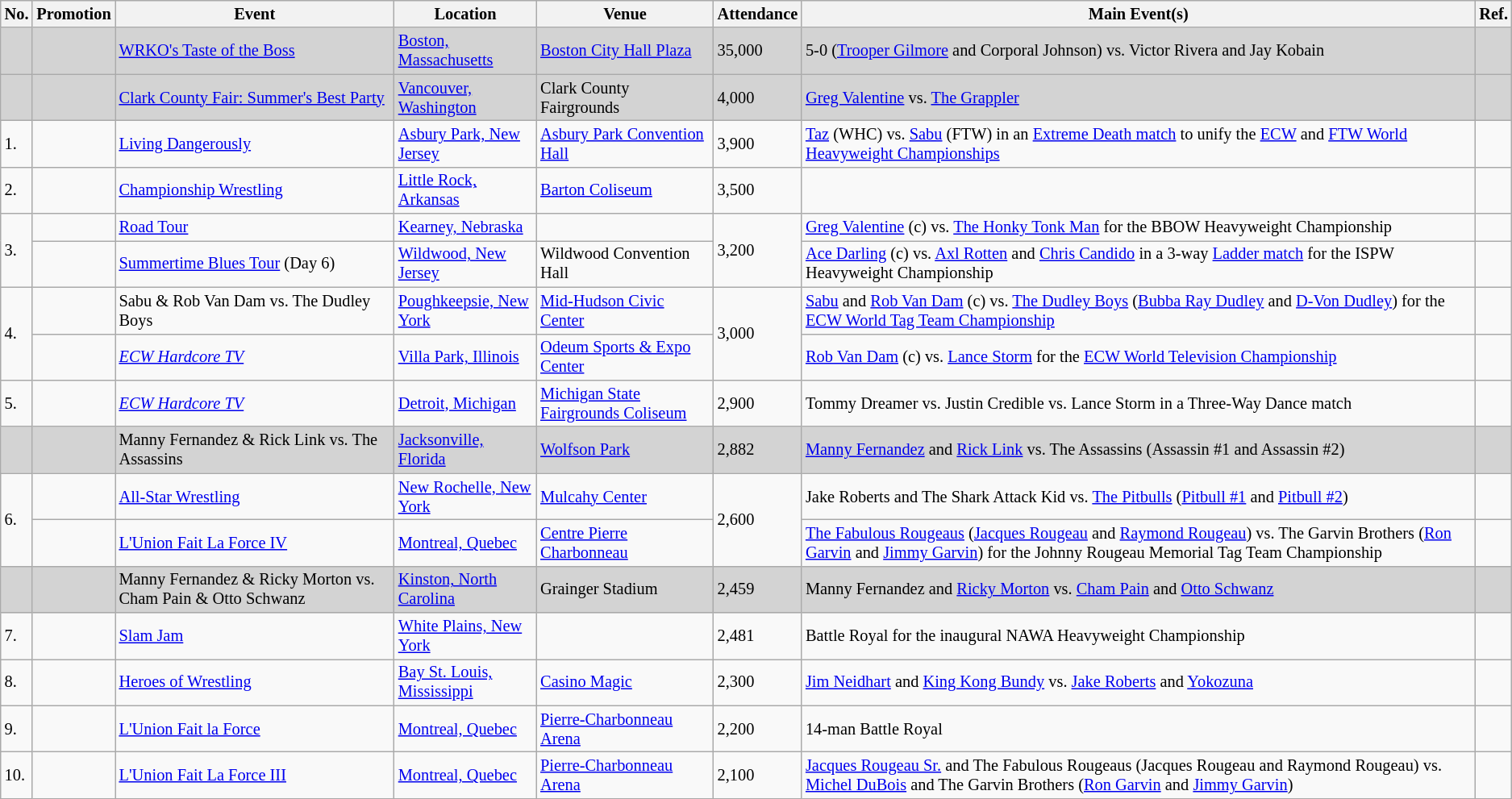<table class="wikitable sortable" style="font-size:85%;">
<tr>
<th>No.</th>
<th>Promotion</th>
<th>Event</th>
<th>Location</th>
<th>Venue</th>
<th>Attendance</th>
<th class=unsortable>Main Event(s)</th>
<th class=unsortable>Ref.</th>
</tr>
<tr>
<td bgcolor=lightgrey></td>
<td bgcolor=lightgrey></td>
<td bgcolor=lightgrey><a href='#'>WRKO's Taste of the Boss</a> <br> </td>
<td bgcolor=lightgrey><a href='#'>Boston, Massachusetts</a></td>
<td bgcolor=lightgrey><a href='#'>Boston City Hall Plaza</a></td>
<td bgcolor=lightgrey>35,000</td>
<td bgcolor=lightgrey>5-0 (<a href='#'>Trooper Gilmore</a> and Corporal Johnson) vs. Victor Rivera  and Jay Kobain</td>
<td bgcolor=lightgrey></td>
</tr>
<tr>
<td bgcolor=lightgrey></td>
<td bgcolor=lightgrey></td>
<td bgcolor=lightgrey><a href='#'>Clark County Fair: Summer's Best Party</a> <br> </td>
<td bgcolor=lightgrey><a href='#'>Vancouver, Washington</a></td>
<td bgcolor=lightgrey>Clark County Fairgrounds</td>
<td bgcolor=lightgrey>4,000</td>
<td bgcolor=lightgrey><a href='#'>Greg Valentine</a> vs. <a href='#'>The Grappler</a></td>
<td bgcolor=lightgrey></td>
</tr>
<tr>
<td>1.</td>
<td></td>
<td><a href='#'>Living Dangerously</a> <br> </td>
<td><a href='#'>Asbury Park, New Jersey</a></td>
<td><a href='#'>Asbury Park Convention Hall</a></td>
<td>3,900</td>
<td><a href='#'>Taz</a> (WHC) vs. <a href='#'>Sabu</a> (FTW) in an <a href='#'>Extreme Death match</a> to unify the <a href='#'>ECW</a> and <a href='#'>FTW World Heavyweight Championships</a></td>
<td></td>
</tr>
<tr>
<td>2.</td>
<td></td>
<td><a href='#'>Championship Wrestling</a> <br> </td>
<td><a href='#'>Little Rock, Arkansas</a></td>
<td><a href='#'>Barton Coliseum</a></td>
<td>3,500</td>
<td></td>
<td></td>
</tr>
<tr>
<td rowspan=2>3.</td>
<td></td>
<td><a href='#'>Road Tour</a> <br> </td>
<td><a href='#'>Kearney, Nebraska</a></td>
<td></td>
<td rowspan=2>3,200</td>
<td><a href='#'>Greg Valentine</a> (c) vs. <a href='#'>The Honky Tonk Man</a> for the BBOW Heavyweight Championship</td>
<td></td>
</tr>
<tr>
<td></td>
<td><a href='#'>Summertime Blues Tour</a> (Day 6) <br> </td>
<td><a href='#'>Wildwood, New Jersey</a></td>
<td>Wildwood Convention Hall</td>
<td><a href='#'>Ace Darling</a> (c) vs. <a href='#'>Axl Rotten</a> and <a href='#'>Chris Candido</a> in a 3-way <a href='#'>Ladder match</a> for the ISPW Heavyweight Championship</td>
<td></td>
</tr>
<tr>
<td rowspan="2">4.</td>
<td></td>
<td>Sabu & Rob Van Dam vs. The Dudley Boys <br> </td>
<td><a href='#'>Poughkeepsie, New York</a></td>
<td><a href='#'>Mid-Hudson Civic Center</a></td>
<td rowspan="2">3,000</td>
<td><a href='#'>Sabu</a> and <a href='#'>Rob Van Dam</a> (c) vs. <a href='#'>The Dudley Boys</a> (<a href='#'>Bubba Ray Dudley</a> and <a href='#'>D-Von Dudley</a>) for the <a href='#'>ECW World Tag Team Championship</a></td>
<td></td>
</tr>
<tr>
<td></td>
<td><em><a href='#'>ECW Hardcore TV</a></em> <br> </td>
<td><a href='#'>Villa Park, Illinois</a></td>
<td><a href='#'>Odeum Sports & Expo Center</a></td>
<td><a href='#'>Rob Van Dam</a> (c) vs. <a href='#'>Lance Storm</a> for the <a href='#'>ECW World Television Championship</a></td>
<td></td>
</tr>
<tr>
<td>5.</td>
<td></td>
<td><em><a href='#'>ECW Hardcore TV</a></em> <br> </td>
<td><a href='#'>Detroit, Michigan</a></td>
<td><a href='#'>Michigan State Fairgrounds Coliseum</a></td>
<td>2,900</td>
<td>Tommy Dreamer vs. Justin Credible vs. Lance Storm in a Three-Way Dance match</td>
<td></td>
</tr>
<tr>
<td bgcolor=lightgrey></td>
<td bgcolor=lightgrey></td>
<td bgcolor=lightgrey>Manny Fernandez & Rick Link vs. The Assassins <br> </td>
<td bgcolor=lightgrey><a href='#'>Jacksonville, Florida</a></td>
<td bgcolor=lightgrey><a href='#'>Wolfson Park</a></td>
<td bgcolor=lightgrey>2,882</td>
<td bgcolor=lightgrey><a href='#'>Manny Fernandez</a> and <a href='#'>Rick Link</a> vs. The Assassins (Assassin #1 and Assassin #2)</td>
<td bgcolor=lightgrey></td>
</tr>
<tr>
<td rowspan=2>6.</td>
<td></td>
<td><a href='#'>All-Star Wrestling</a> <br> </td>
<td><a href='#'>New Rochelle, New York</a></td>
<td><a href='#'>Mulcahy Center</a></td>
<td rowspan=2>2,600</td>
<td>Jake Roberts and The Shark Attack Kid vs. <a href='#'>The Pitbulls</a> (<a href='#'>Pitbull #1</a> and <a href='#'>Pitbull #2</a>)</td>
<td></td>
</tr>
<tr>
<td></td>
<td><a href='#'>L'Union Fait La Force IV</a> <br> </td>
<td><a href='#'>Montreal, Quebec</a></td>
<td><a href='#'>Centre Pierre Charbonneau</a></td>
<td><a href='#'>The Fabulous Rougeaus</a> (<a href='#'>Jacques Rougeau</a> and <a href='#'>Raymond Rougeau</a>) vs. The Garvin Brothers (<a href='#'>Ron Garvin</a> and <a href='#'>Jimmy Garvin</a>) for the Johnny Rougeau Memorial Tag Team Championship</td>
<td></td>
</tr>
<tr>
<td bgcolor=lightgrey></td>
<td bgcolor=lightgrey></td>
<td bgcolor=lightgrey>Manny Fernandez & Ricky Morton vs. Cham Pain & Otto Schwanz <br> </td>
<td bgcolor=lightgrey><a href='#'>Kinston, North Carolina</a></td>
<td bgcolor=lightgrey>Grainger Stadium</td>
<td bgcolor=lightgrey>2,459</td>
<td bgcolor=lightgrey>Manny Fernandez and <a href='#'>Ricky Morton</a> vs. <a href='#'>Cham Pain</a> and <a href='#'>Otto Schwanz</a></td>
<td bgcolor=lightgrey></td>
</tr>
<tr>
<td>7.</td>
<td></td>
<td><a href='#'>Slam Jam</a> <br> </td>
<td><a href='#'>White Plains, New York</a></td>
<td></td>
<td>2,481</td>
<td>Battle Royal for the inaugural NAWA Heavyweight Championship</td>
<td></td>
</tr>
<tr>
<td>8.</td>
<td></td>
<td><a href='#'>Heroes of Wrestling</a> <br> </td>
<td><a href='#'>Bay St. Louis, Mississippi</a></td>
<td><a href='#'>Casino Magic</a></td>
<td>2,300</td>
<td><a href='#'>Jim Neidhart</a> and <a href='#'>King Kong Bundy</a> vs. <a href='#'>Jake Roberts</a> and <a href='#'>Yokozuna</a></td>
<td></td>
</tr>
<tr>
<td>9.</td>
<td></td>
<td><a href='#'>L'Union Fait la Force</a> <br> </td>
<td><a href='#'>Montreal, Quebec</a></td>
<td><a href='#'>Pierre-Charbonneau Arena</a></td>
<td>2,200</td>
<td>14-man Battle Royal</td>
<td></td>
</tr>
<tr>
<td>10.</td>
<td></td>
<td><a href='#'>L'Union Fait La Force III</a> <br> </td>
<td><a href='#'>Montreal, Quebec</a></td>
<td><a href='#'>Pierre-Charbonneau Arena</a></td>
<td>2,100</td>
<td><a href='#'>Jacques Rougeau Sr.</a> and The Fabulous Rougeaus (Jacques Rougeau and Raymond Rougeau) vs. <a href='#'>Michel DuBois</a> and The Garvin Brothers (<a href='#'>Ron Garvin</a> and <a href='#'>Jimmy Garvin</a>)</td>
<td></td>
</tr>
</table>
